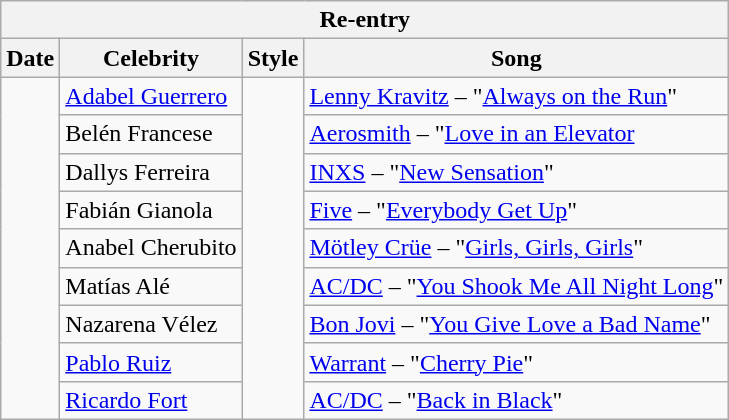<table class="wikitable collapsible collapsed">
<tr>
<th colspan="10" align=center>Re-entry</th>
</tr>
<tr>
<th>Date</th>
<th>Celebrity</th>
<th>Style</th>
<th>Song</th>
</tr>
<tr>
<td rowspan="9"></td>
<td><a href='#'>Adabel Guerrero</a></td>
<td rowspan="9"></td>
<td><a href='#'>Lenny Kravitz</a> – "<a href='#'>Always on the Run</a>"</td>
</tr>
<tr>
<td>Belén Francese</td>
<td><a href='#'>Aerosmith</a> – "<a href='#'>Love in an Elevator</a></td>
</tr>
<tr>
<td>Dallys Ferreira</td>
<td><a href='#'>INXS</a> – "<a href='#'>New Sensation</a>"</td>
</tr>
<tr>
<td>Fabián Gianola</td>
<td><a href='#'>Five</a> – "<a href='#'>Everybody Get Up</a>"</td>
</tr>
<tr>
<td>Anabel Cherubito</td>
<td><a href='#'>Mötley Crüe</a> – "<a href='#'>Girls, Girls, Girls</a>"</td>
</tr>
<tr>
<td>Matías Alé</td>
<td><a href='#'>AC/DC</a> – "<a href='#'>You Shook Me All Night Long</a>"</td>
</tr>
<tr>
<td>Nazarena Vélez</td>
<td><a href='#'>Bon Jovi</a> – "<a href='#'>You Give Love a Bad Name</a>"</td>
</tr>
<tr>
<td><a href='#'>Pablo Ruiz</a></td>
<td><a href='#'>Warrant</a> – "<a href='#'>Cherry Pie</a>"</td>
</tr>
<tr>
<td><a href='#'>Ricardo Fort</a></td>
<td><a href='#'>AC/DC</a> – "<a href='#'>Back in Black</a>"</td>
</tr>
</table>
